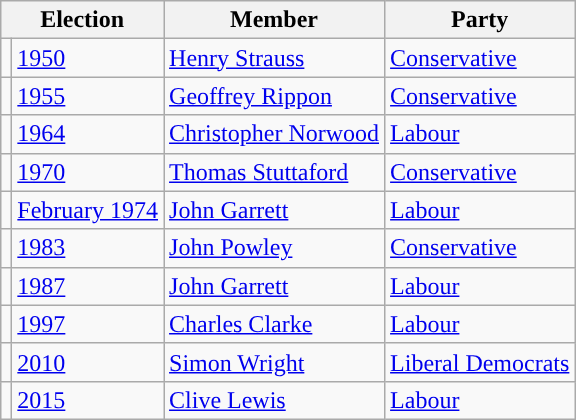<table class="wikitable">
<tr>
<th colspan="2">Election</th>
<th>Member</th>
<th>Party</th>
</tr>
<tr>
<td style="color:inherit;background-color: "></td>
<td><a href='#'>1950</a></td>
<td><a href='#'>Henry Strauss</a></td>
<td><a href='#'>Conservative</a></td>
</tr>
<tr>
<td style="color:inherit;background-color: "></td>
<td><a href='#'>1955</a></td>
<td><a href='#'>Geoffrey Rippon</a></td>
<td><a href='#'>Conservative</a></td>
</tr>
<tr>
<td style="color:inherit;background-color: "></td>
<td><a href='#'>1964</a></td>
<td><a href='#'>Christopher Norwood</a></td>
<td><a href='#'>Labour</a></td>
</tr>
<tr>
<td style="color:inherit;background-color: "></td>
<td><a href='#'>1970</a></td>
<td><a href='#'>Thomas Stuttaford</a></td>
<td><a href='#'>Conservative</a></td>
</tr>
<tr>
<td style="color:inherit;background-color: "></td>
<td><a href='#'>February 1974</a></td>
<td><a href='#'>John Garrett</a></td>
<td><a href='#'>Labour</a></td>
</tr>
<tr>
<td style="color:inherit;background-color: "></td>
<td><a href='#'>1983</a></td>
<td><a href='#'>John Powley</a></td>
<td><a href='#'>Conservative</a></td>
</tr>
<tr>
<td style="color:inherit;background-color: "></td>
<td><a href='#'>1987</a></td>
<td><a href='#'>John Garrett</a></td>
<td><a href='#'>Labour</a></td>
</tr>
<tr>
<td style="color:inherit;background-color: "></td>
<td><a href='#'>1997</a></td>
<td><a href='#'>Charles Clarke</a></td>
<td><a href='#'>Labour</a></td>
</tr>
<tr>
<td style="color:inherit;background-color: "></td>
<td><a href='#'>2010</a></td>
<td><a href='#'>Simon Wright</a></td>
<td><a href='#'>Liberal Democrats</a></td>
</tr>
<tr>
<td style="color:inherit;background-color: "></td>
<td><a href='#'>2015</a></td>
<td><a href='#'>Clive Lewis</a></td>
<td><a href='#'>Labour</a></td>
</tr>
</table>
